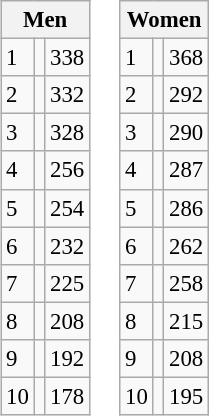<table style="margin:1em auto; vertical-align:top;">
<tr>
<td><br><table class="wikitable" style="font-size: 95%">
<tr>
<th colspan="3">Men</th>
</tr>
<tr>
<td>1</td>
<td></td>
<td>338</td>
</tr>
<tr>
<td>2</td>
<td></td>
<td>332</td>
</tr>
<tr>
<td>3</td>
<td></td>
<td>328</td>
</tr>
<tr>
<td>4</td>
<td></td>
<td>256</td>
</tr>
<tr>
<td>5</td>
<td></td>
<td>254</td>
</tr>
<tr>
<td>6</td>
<td></td>
<td>232</td>
</tr>
<tr>
<td>7</td>
<td></td>
<td>225</td>
</tr>
<tr>
<td>8</td>
<td></td>
<td>208</td>
</tr>
<tr>
<td>9</td>
<td></td>
<td>192</td>
</tr>
<tr>
<td>10</td>
<td></td>
<td>178</td>
</tr>
</table>
</td>
<td><br><table class="wikitable" style="font-size: 95%">
<tr>
<th colspan="3">Women</th>
</tr>
<tr>
<td>1</td>
<td></td>
<td>368</td>
</tr>
<tr>
<td>2</td>
<td></td>
<td>292</td>
</tr>
<tr>
<td>3</td>
<td></td>
<td>290</td>
</tr>
<tr>
<td>4</td>
<td></td>
<td>287</td>
</tr>
<tr>
<td>5</td>
<td></td>
<td>286</td>
</tr>
<tr>
<td>6</td>
<td></td>
<td>262</td>
</tr>
<tr>
<td>7</td>
<td></td>
<td>258</td>
</tr>
<tr>
<td>8</td>
<td></td>
<td>215</td>
</tr>
<tr>
<td>9</td>
<td></td>
<td>208</td>
</tr>
<tr>
<td>10</td>
<td></td>
<td>195</td>
</tr>
</table>
</td>
<td></td>
</tr>
</table>
